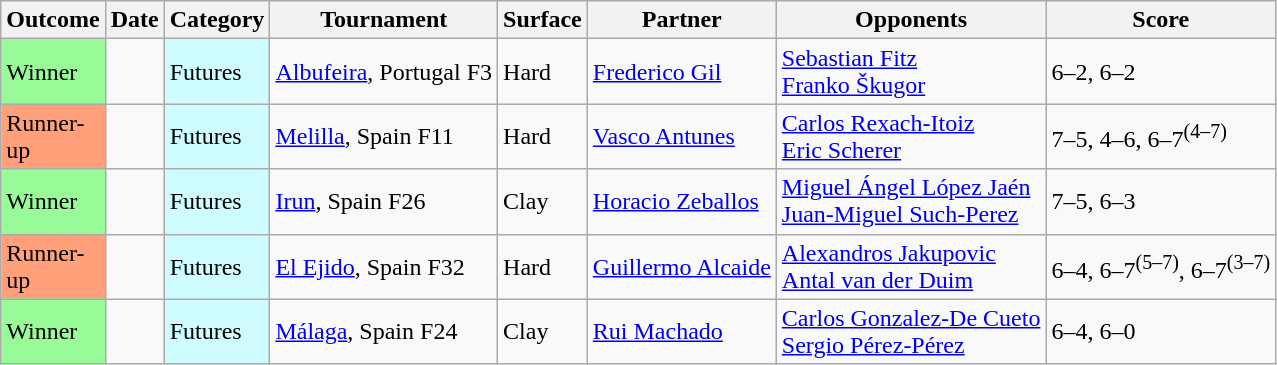<table class="sortable wikitable">
<tr>
<th scope="col" width=40>Outcome</th>
<th scope="col">Date</th>
<th scope="col">Category</th>
<th scope="col">Tournament</th>
<th scope="col">Surface</th>
<th scope="col">Partner</th>
<th scope="col">Opponents</th>
<th scope="col" class="unsortable">Score</th>
</tr>
<tr>
<td bgcolor=98FB98>Winner</td>
<td></td>
<td style=background:#CFFCFF>Futures</td>
<td><a href='#'>Albufeira</a>, Portugal F3</td>
<td>Hard</td>
<td data-sort-value="Gil, F"> <a href='#'>Frederico Gil</a></td>
<td data-sort-value="Skugor, Franko"> <a href='#'>Sebastian Fitz</a><br> <a href='#'>Franko Škugor</a></td>
<td>6–2, 6–2</td>
</tr>
<tr>
<td bgcolor=FFA07A>Runner-up</td>
<td></td>
<td style=background:#CFFCFF>Futures</td>
<td><a href='#'>Melilla</a>, Spain F11</td>
<td>Hard</td>
<td data-sort-value="Antunes, V"> <a href='#'>Vasco Antunes</a></td>
<td data-sort-value="Scherer, Eric"> <a href='#'>Carlos Rexach-Itoiz</a><br> <a href='#'>Eric Scherer</a></td>
<td>7–5, 4–6, 6–7<sup>(4–7)</sup></td>
</tr>
<tr>
<td bgcolor=98FB98>Winner</td>
<td></td>
<td style=background:#CFFCFF>Futures</td>
<td><a href='#'>Irun</a>, Spain F26</td>
<td>Clay</td>
<td data-sort-value="Zeballos, H"> <a href='#'>Horacio Zeballos</a></td>
<td data-sort-value="Such-Perez, Juan-Miguel"> <a href='#'>Miguel Ángel López Jaén</a><br> <a href='#'>Juan-Miguel Such-Perez</a></td>
<td>7–5, 6–3</td>
</tr>
<tr>
<td bgcolor=FFA07A>Runner-up</td>
<td></td>
<td style=background:#CFFCFF>Futures</td>
<td><a href='#'>El Ejido</a>, Spain F32</td>
<td>Hard</td>
<td data-sort-value="Alcaide, G"> <a href='#'>Guillermo Alcaide</a></td>
<td data-sort-value="van der Duim, Antal"> <a href='#'>Alexandros Jakupovic</a><br> <a href='#'>Antal van der Duim</a></td>
<td>6–4, 6–7<sup>(5–7)</sup>, 6–7<sup>(3–7)</sup></td>
</tr>
<tr>
<td bgcolor=98FB98>Winner</td>
<td></td>
<td style=background:#CFFCFF>Futures</td>
<td><a href='#'>Málaga</a>, Spain F24</td>
<td>Clay</td>
<td data-sort-value="Machado, R"> <a href='#'>Rui Machado</a></td>
<td data-sort-value="Perez-Perez, Sergio"> <a href='#'>Carlos Gonzalez-De Cueto</a><br> <a href='#'>Sergio Pérez-Pérez</a></td>
<td>6–4, 6–0</td>
</tr>
</table>
